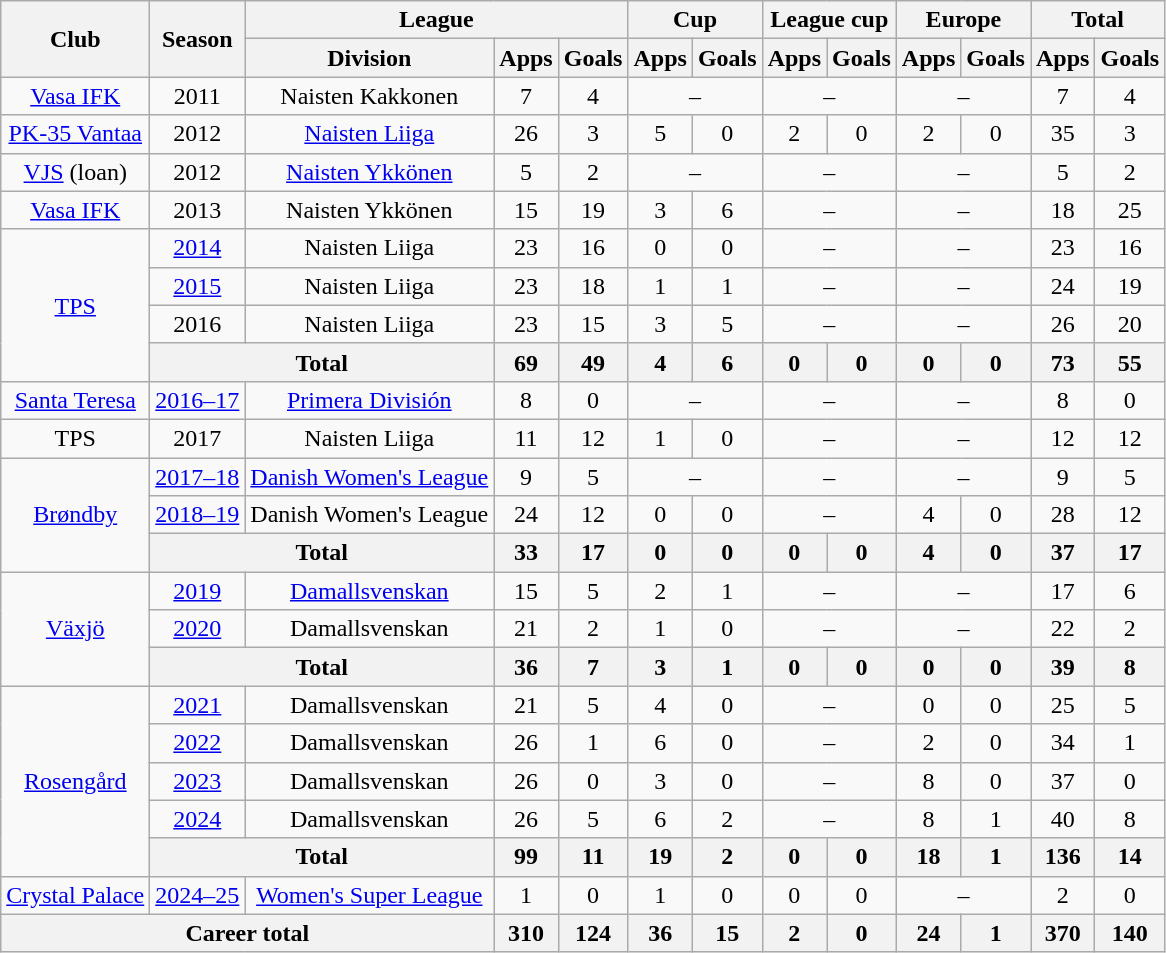<table class="wikitable" style="text-align:center">
<tr>
<th rowspan="2">Club</th>
<th rowspan="2">Season</th>
<th colspan="3">League</th>
<th colspan="2">Cup</th>
<th colspan="2">League cup</th>
<th colspan="2">Europe</th>
<th colspan="2">Total</th>
</tr>
<tr>
<th>Division</th>
<th>Apps</th>
<th>Goals</th>
<th>Apps</th>
<th>Goals</th>
<th>Apps</th>
<th>Goals</th>
<th>Apps</th>
<th>Goals</th>
<th>Apps</th>
<th>Goals</th>
</tr>
<tr>
<td><a href='#'>Vasa IFK</a></td>
<td>2011</td>
<td>Naisten Kakkonen</td>
<td>7</td>
<td>4</td>
<td colspan=2>–</td>
<td colspan=2>–</td>
<td colspan=2>–</td>
<td>7</td>
<td>4</td>
</tr>
<tr>
<td><a href='#'>PK-35 Vantaa</a></td>
<td>2012</td>
<td><a href='#'>Naisten Liiga</a></td>
<td>26</td>
<td>3</td>
<td>5</td>
<td>0</td>
<td>2</td>
<td>0</td>
<td>2</td>
<td>0</td>
<td>35</td>
<td>3</td>
</tr>
<tr>
<td><a href='#'>VJS</a> (loan)</td>
<td>2012</td>
<td><a href='#'>Naisten Ykkönen</a></td>
<td>5</td>
<td>2</td>
<td colspan=2>–</td>
<td colspan=2>–</td>
<td colspan=2>–</td>
<td>5</td>
<td>2</td>
</tr>
<tr>
<td><a href='#'>Vasa IFK</a></td>
<td>2013</td>
<td>Naisten Ykkönen</td>
<td>15</td>
<td>19</td>
<td>3</td>
<td>6</td>
<td colspan=2>–</td>
<td colspan=2>–</td>
<td>18</td>
<td>25</td>
</tr>
<tr>
<td rowspan=4><a href='#'>TPS</a></td>
<td><a href='#'>2014</a></td>
<td>Naisten Liiga</td>
<td>23</td>
<td>16</td>
<td>0</td>
<td>0</td>
<td colspan=2>–</td>
<td colspan=2>–</td>
<td>23</td>
<td>16</td>
</tr>
<tr>
<td><a href='#'>2015</a></td>
<td>Naisten Liiga</td>
<td>23</td>
<td>18</td>
<td>1</td>
<td>1</td>
<td colspan=2>–</td>
<td colspan=2>–</td>
<td>24</td>
<td>19</td>
</tr>
<tr>
<td>2016</td>
<td>Naisten Liiga</td>
<td>23</td>
<td>15</td>
<td>3</td>
<td>5</td>
<td colspan=2>–</td>
<td colspan=2>–</td>
<td>26</td>
<td>20</td>
</tr>
<tr>
<th colspan=2>Total</th>
<th>69</th>
<th>49</th>
<th>4</th>
<th>6</th>
<th>0</th>
<th>0</th>
<th>0</th>
<th>0</th>
<th>73</th>
<th>55</th>
</tr>
<tr>
<td><a href='#'>Santa Teresa</a></td>
<td><a href='#'>2016–17</a></td>
<td><a href='#'>Primera División</a></td>
<td>8</td>
<td>0</td>
<td colspan=2>–</td>
<td colspan=2>–</td>
<td colspan=2>–</td>
<td>8</td>
<td>0</td>
</tr>
<tr>
<td>TPS</td>
<td>2017</td>
<td>Naisten Liiga</td>
<td>11</td>
<td>12</td>
<td>1</td>
<td>0</td>
<td colspan=2>–</td>
<td colspan=2>–</td>
<td>12</td>
<td>12</td>
</tr>
<tr>
<td rowspan=3><a href='#'>Brøndby</a></td>
<td><a href='#'>2017–18</a></td>
<td><a href='#'>Danish Women's League</a></td>
<td>9</td>
<td>5</td>
<td colspan=2>–</td>
<td colspan=2>–</td>
<td colspan=2>–</td>
<td>9</td>
<td>5</td>
</tr>
<tr>
<td><a href='#'>2018–19</a></td>
<td>Danish Women's League</td>
<td>24</td>
<td>12</td>
<td>0</td>
<td>0</td>
<td colspan=2>–</td>
<td>4</td>
<td>0</td>
<td>28</td>
<td>12</td>
</tr>
<tr>
<th colspan=2>Total</th>
<th>33</th>
<th>17</th>
<th>0</th>
<th>0</th>
<th>0</th>
<th>0</th>
<th>4</th>
<th>0</th>
<th>37</th>
<th>17</th>
</tr>
<tr>
<td rowspan=3><a href='#'>Växjö</a></td>
<td><a href='#'>2019</a></td>
<td><a href='#'>Damallsvenskan</a></td>
<td>15</td>
<td>5</td>
<td>2</td>
<td>1</td>
<td colspan=2>–</td>
<td colspan=2>–</td>
<td>17</td>
<td>6</td>
</tr>
<tr>
<td><a href='#'>2020</a></td>
<td>Damallsvenskan</td>
<td>21</td>
<td>2</td>
<td>1</td>
<td>0</td>
<td colspan=2>–</td>
<td colspan=2>–</td>
<td>22</td>
<td>2</td>
</tr>
<tr>
<th colspan=2>Total</th>
<th>36</th>
<th>7</th>
<th>3</th>
<th>1</th>
<th>0</th>
<th>0</th>
<th>0</th>
<th>0</th>
<th>39</th>
<th>8</th>
</tr>
<tr>
<td rowspan=5><a href='#'>Rosengård</a></td>
<td><a href='#'>2021</a></td>
<td>Damallsvenskan</td>
<td>21</td>
<td>5</td>
<td>4</td>
<td>0</td>
<td colspan=2>–</td>
<td>0</td>
<td>0</td>
<td>25</td>
<td>5</td>
</tr>
<tr>
<td><a href='#'>2022</a></td>
<td>Damallsvenskan</td>
<td>26</td>
<td>1</td>
<td>6</td>
<td>0</td>
<td colspan=2>–</td>
<td>2</td>
<td>0</td>
<td>34</td>
<td>1</td>
</tr>
<tr>
<td><a href='#'>2023</a></td>
<td>Damallsvenskan</td>
<td>26</td>
<td>0</td>
<td>3</td>
<td>0</td>
<td colspan=2>–</td>
<td>8</td>
<td>0</td>
<td>37</td>
<td>0</td>
</tr>
<tr>
<td><a href='#'>2024</a></td>
<td>Damallsvenskan</td>
<td>26</td>
<td>5</td>
<td>6</td>
<td>2</td>
<td colspan=2>–</td>
<td>8</td>
<td>1</td>
<td>40</td>
<td>8</td>
</tr>
<tr>
<th colspan=2>Total</th>
<th>99</th>
<th>11</th>
<th>19</th>
<th>2</th>
<th>0</th>
<th>0</th>
<th>18</th>
<th>1</th>
<th>136</th>
<th>14</th>
</tr>
<tr>
<td><a href='#'>Crystal Palace</a></td>
<td><a href='#'>2024–25</a></td>
<td><a href='#'>Women's Super League</a></td>
<td>1</td>
<td>0</td>
<td>1</td>
<td>0</td>
<td>0</td>
<td>0</td>
<td colspan=2>–</td>
<td>2</td>
<td>0</td>
</tr>
<tr>
<th colspan="3">Career total</th>
<th>310</th>
<th>124</th>
<th>36</th>
<th>15</th>
<th>2</th>
<th>0</th>
<th>24</th>
<th>1</th>
<th>370</th>
<th>140</th>
</tr>
</table>
